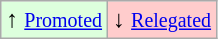<table class="wikitable" align="center">
<tr>
<td bgcolor="#ddffdd">↑ <small><a href='#'>Promoted</a></small></td>
<td bgcolor="#ffcccc">↓ <small><a href='#'>Relegated</a></small></td>
</tr>
</table>
